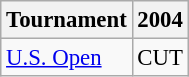<table class="wikitable" style="font-size:95%;text-align:center;">
<tr>
<th>Tournament</th>
<th>2004</th>
</tr>
<tr>
<td align=left><a href='#'>U.S. Open</a></td>
<td>CUT</td>
</tr>
</table>
